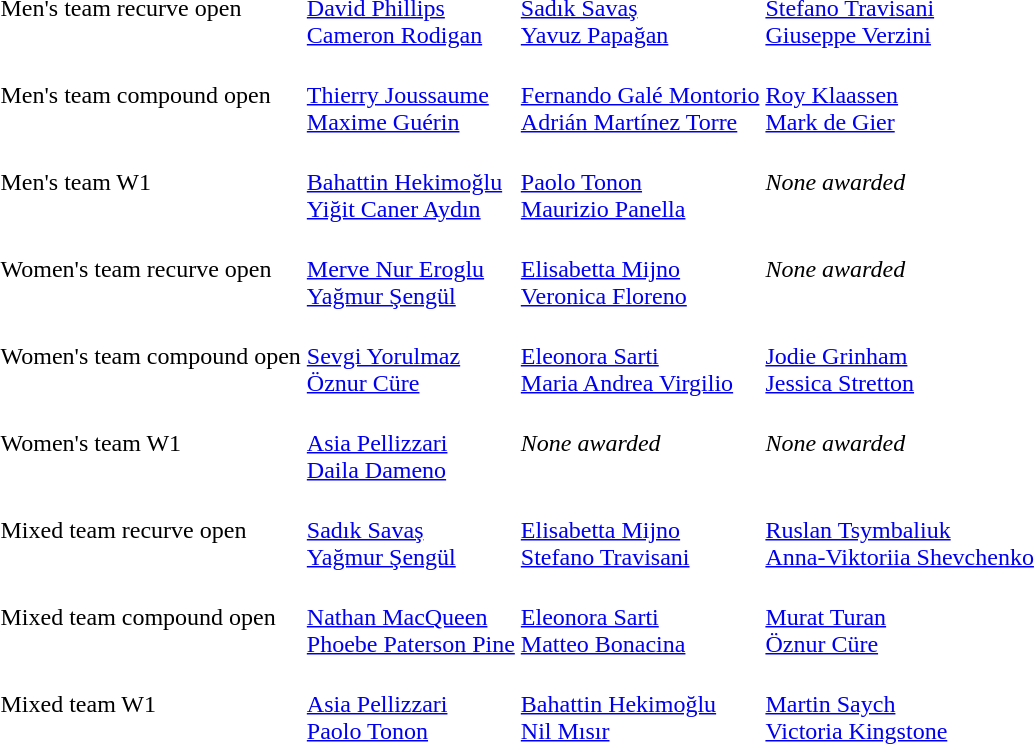<table>
<tr>
<td>Men's team recurve open<br></td>
<td><br><a href='#'>David Phillips</a><br><a href='#'>Cameron Rodigan</a></td>
<td><br><a href='#'>Sadık Savaş</a><br><a href='#'>Yavuz Papağan</a></td>
<td><br><a href='#'>Stefano Travisani</a><br><a href='#'>Giuseppe Verzini</a></td>
</tr>
<tr>
<td>Men's team compound open<br></td>
<td><br><a href='#'>Thierry Joussaume</a><br><a href='#'>Maxime Guérin</a></td>
<td><br><a href='#'>Fernando Galé Montorio</a><br><a href='#'>Adrián Martínez Torre</a></td>
<td><br><a href='#'>Roy Klaassen</a><br><a href='#'>Mark de Gier</a></td>
</tr>
<tr>
<td>Men's team W1<br></td>
<td><br><a href='#'>Bahattin Hekimoğlu</a><br><a href='#'>Yiğit Caner Aydın</a></td>
<td><br><a href='#'>Paolo Tonon</a><br><a href='#'>Maurizio Panella</a></td>
<td><em>None awarded</em></td>
</tr>
<tr>
<td>Women's team recurve open<br></td>
<td><br><a href='#'>Merve Nur Eroglu</a><br><a href='#'>Yağmur Şengül</a></td>
<td><br><a href='#'>Elisabetta Mijno</a><br><a href='#'>Veronica Floreno</a></td>
<td><em>None awarded</em></td>
</tr>
<tr>
<td>Women's team compound open<br></td>
<td><br><a href='#'>Sevgi Yorulmaz</a><br><a href='#'>Öznur Cüre</a></td>
<td><br><a href='#'>Eleonora Sarti</a><br><a href='#'>Maria Andrea Virgilio</a></td>
<td><br><a href='#'>Jodie Grinham</a><br><a href='#'>Jessica Stretton</a></td>
</tr>
<tr>
<td>Women's team W1<br></td>
<td><br><a href='#'>Asia Pellizzari</a><br><a href='#'>Daila Dameno</a></td>
<td><em>None awarded</em></td>
<td><em>None awarded</em></td>
</tr>
<tr>
<td>Mixed team recurve open<br></td>
<td><br><a href='#'>Sadık Savaş</a><br><a href='#'>Yağmur Şengül</a></td>
<td><br><a href='#'>Elisabetta Mijno</a><br><a href='#'>Stefano Travisani</a></td>
<td><br><a href='#'>Ruslan Tsymbaliuk</a><br><a href='#'>Anna-Viktoriia Shevchenko</a></td>
</tr>
<tr>
<td>Mixed team compound open<br></td>
<td><br><a href='#'>Nathan MacQueen</a><br><a href='#'>Phoebe Paterson Pine</a></td>
<td><br><a href='#'>Eleonora Sarti</a><br><a href='#'>Matteo Bonacina</a></td>
<td><br><a href='#'>Murat Turan</a><br><a href='#'>Öznur Cüre</a></td>
</tr>
<tr>
<td>Mixed team W1<br></td>
<td><br><a href='#'>Asia Pellizzari</a><br><a href='#'>Paolo Tonon</a></td>
<td><br><a href='#'>Bahattin Hekimoğlu</a><br><a href='#'>Nil Mısır</a></td>
<td><br><a href='#'>Martin Saych</a><br><a href='#'>Victoria Kingstone</a></td>
</tr>
</table>
